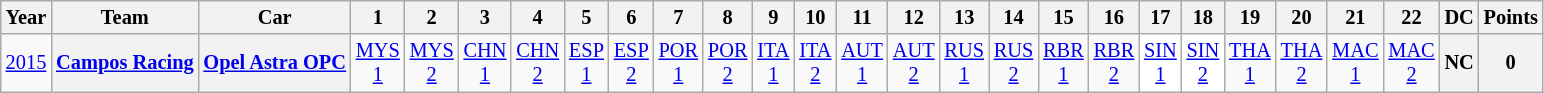<table class="wikitable" style="text-align:center; font-size:85%">
<tr>
<th>Year</th>
<th>Team</th>
<th>Car</th>
<th>1</th>
<th>2</th>
<th>3</th>
<th>4</th>
<th>5</th>
<th>6</th>
<th>7</th>
<th>8</th>
<th>9</th>
<th>10</th>
<th>11</th>
<th>12</th>
<th>13</th>
<th>14</th>
<th>15</th>
<th>16</th>
<th>17</th>
<th>18</th>
<th>19</th>
<th>20</th>
<th>21</th>
<th>22</th>
<th>DC</th>
<th>Points</th>
</tr>
<tr>
<td><a href='#'>2015</a></td>
<th><a href='#'>Campos Racing</a></th>
<th><a href='#'>Opel Astra OPC</a></th>
<td style="background:#;"><a href='#'>MYS<br>1</a></td>
<td style="background:#;"><a href='#'>MYS<br>2</a></td>
<td style="background:#;"><a href='#'>CHN<br>1</a></td>
<td style="background:#;"><a href='#'>CHN<br>2</a></td>
<td style="background:#;"><a href='#'>ESP<br>1</a></td>
<td style="background:#;"><a href='#'>ESP<br>2</a></td>
<td style="background:#;"><a href='#'>POR<br>1</a></td>
<td style="background:#;"><a href='#'>POR<br>2</a></td>
<td style="background:#;"><a href='#'>ITA<br>1</a></td>
<td style="background:#;"><a href='#'>ITA<br>2</a></td>
<td style="background:#;"><a href='#'>AUT<br>1</a></td>
<td style="background:#;"><a href='#'>AUT<br>2</a></td>
<td style="background:#;"><a href='#'>RUS<br>1</a></td>
<td style="background:#;"><a href='#'>RUS<br>2</a></td>
<td style="background:#;"><a href='#'>RBR<br>1</a></td>
<td style="background:#;"><a href='#'>RBR<br>2</a></td>
<td style="background:#FFFFFF;"><a href='#'>SIN<br>1</a><br></td>
<td style="background:#FFFFFF;"><a href='#'>SIN<br>2</a><br></td>
<td style="background:#;"><a href='#'>THA<br>1</a></td>
<td style="background:#;"><a href='#'>THA<br>2</a></td>
<td style="background:#;"><a href='#'>MAC<br>1</a></td>
<td style="background:#;"><a href='#'>MAC<br>2</a></td>
<th>NC</th>
<th>0</th>
</tr>
</table>
